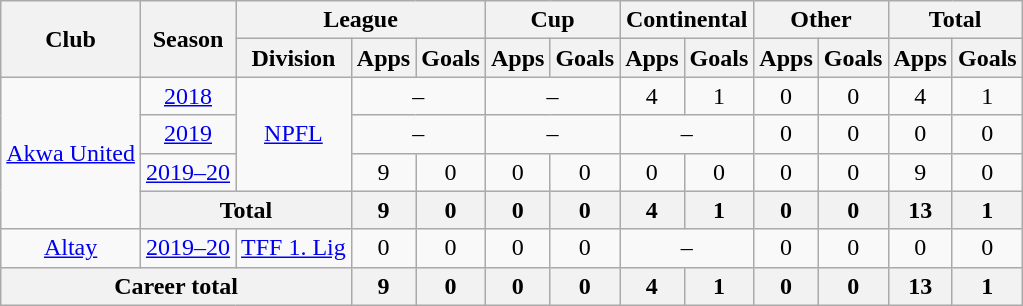<table class="wikitable" style="text-align: center">
<tr>
<th rowspan="2">Club</th>
<th rowspan="2">Season</th>
<th colspan="3">League</th>
<th colspan="2">Cup</th>
<th colspan="2">Continental</th>
<th colspan="2">Other</th>
<th colspan="2">Total</th>
</tr>
<tr>
<th>Division</th>
<th>Apps</th>
<th>Goals</th>
<th>Apps</th>
<th>Goals</th>
<th>Apps</th>
<th>Goals</th>
<th>Apps</th>
<th>Goals</th>
<th>Apps</th>
<th>Goals</th>
</tr>
<tr>
<td rowspan="4"><a href='#'>Akwa United</a></td>
<td><a href='#'>2018</a></td>
<td rowspan="3"><a href='#'>NPFL</a></td>
<td colspan="2">–</td>
<td colspan="2">–</td>
<td>4</td>
<td>1</td>
<td>0</td>
<td>0</td>
<td>4</td>
<td>1</td>
</tr>
<tr>
<td><a href='#'>2019</a></td>
<td colspan="2">–</td>
<td colspan="2">–</td>
<td colspan="2">–</td>
<td>0</td>
<td>0</td>
<td>0</td>
<td>0</td>
</tr>
<tr>
<td><a href='#'>2019–20</a></td>
<td>9</td>
<td>0</td>
<td>0</td>
<td>0</td>
<td>0</td>
<td>0</td>
<td>0</td>
<td>0</td>
<td>9</td>
<td>0</td>
</tr>
<tr>
<th colspan="2"><strong>Total</strong></th>
<th>9</th>
<th>0</th>
<th>0</th>
<th>0</th>
<th>4</th>
<th>1</th>
<th>0</th>
<th>0</th>
<th>13</th>
<th>1</th>
</tr>
<tr>
<td><a href='#'>Altay</a></td>
<td><a href='#'>2019–20</a></td>
<td><a href='#'>TFF 1. Lig</a></td>
<td>0</td>
<td>0</td>
<td>0</td>
<td>0</td>
<td colspan="2">–</td>
<td>0</td>
<td>0</td>
<td>0</td>
<td>0</td>
</tr>
<tr>
<th colspan="3"><strong>Career total</strong></th>
<th>9</th>
<th>0</th>
<th>0</th>
<th>0</th>
<th>4</th>
<th>1</th>
<th>0</th>
<th>0</th>
<th>13</th>
<th>1</th>
</tr>
</table>
